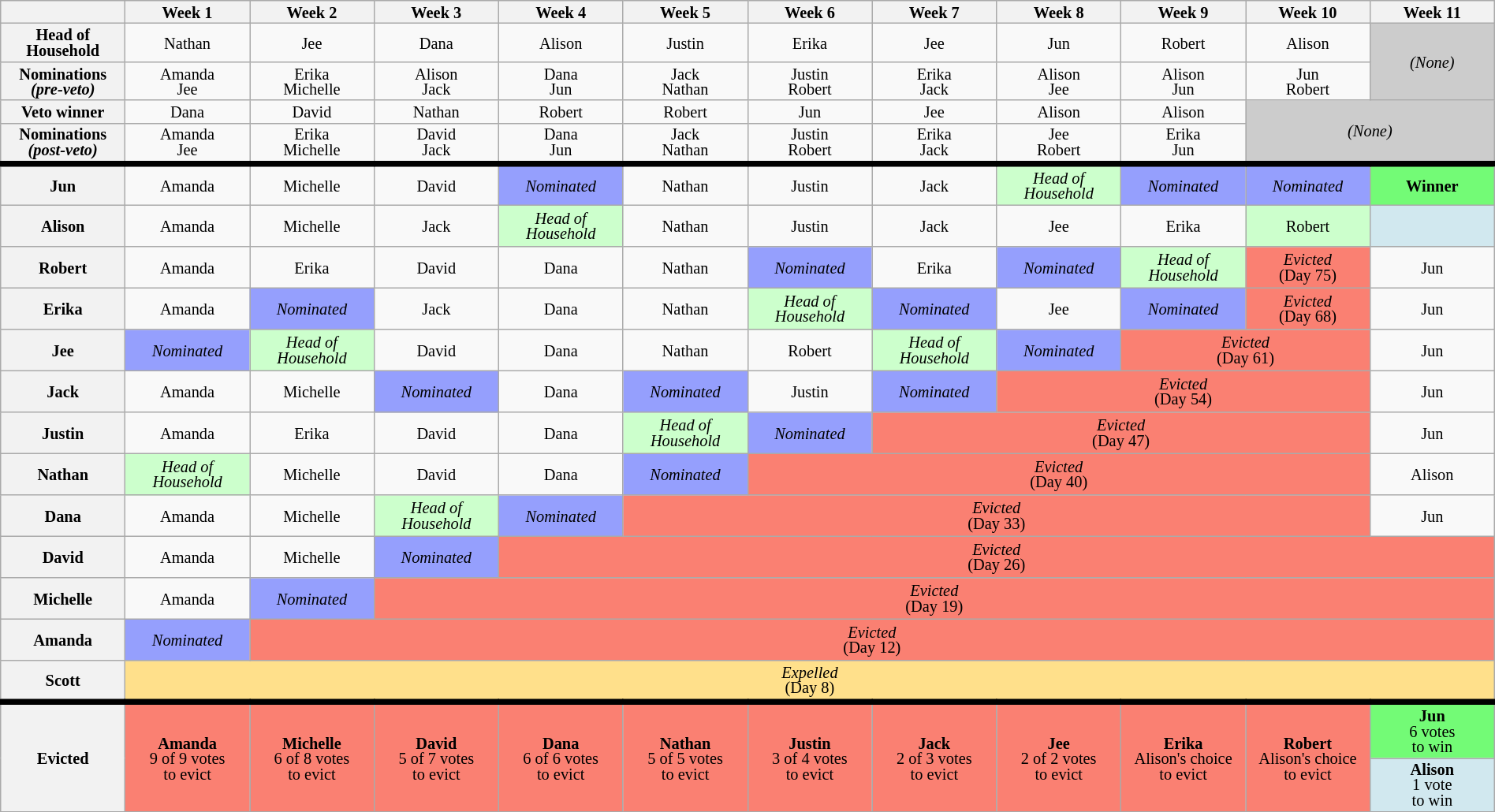<table class="wikitable" style="text-align:center; line-height:13px; font-size:85%; width:100%;">
<tr>
<th style="width:8%"></th>
<th scope="col" style="width:8%">Week 1</th>
<th scope="col" style="width:8%">Week 2</th>
<th scope="col" style="width:8%">Week 3</th>
<th scope="col" style="width:8%">Week 4</th>
<th scope="col" style="width:8%">Week 5</th>
<th scope="col" style="width:8%">Week 6</th>
<th scope="col" style="width:8%">Week 7</th>
<th scope="col" style="width:8%">Week 8</th>
<th scope="col" style="width:8%">Week 9</th>
<th scope="col" style="width:8%">Week 10</th>
<th scope="col" style="width:8%">Week 11</th>
</tr>
<tr>
<th scope="col">Head of<br>Household</th>
<td>Nathan</td>
<td>Jee</td>
<td>Dana</td>
<td>Alison</td>
<td>Justin</td>
<td>Erika</td>
<td>Jee</td>
<td>Jun</td>
<td>Robert</td>
<td>Alison</td>
<td rowspan="2" bgcolor="#ccc"><em>(None)</em></td>
</tr>
<tr>
<th scope="col">Nominations<br><em>(pre-veto)</em></th>
<td>Amanda<br>Jee</td>
<td>Erika<br>Michelle</td>
<td>Alison<br>Jack</td>
<td>Dana<br>Jun</td>
<td>Jack<br>Nathan</td>
<td>Justin<br>Robert</td>
<td>Erika<br>Jack</td>
<td>Alison<br>Jee</td>
<td>Alison<br>Jun</td>
<td>Jun<br>Robert</td>
</tr>
<tr>
<th scope="col">Veto winner</th>
<td>Dana</td>
<td>David</td>
<td>Nathan</td>
<td>Robert</td>
<td>Robert</td>
<td>Jun</td>
<td>Jee</td>
<td>Alison</td>
<td>Alison</td>
<td rowspan="2" colspan="2" bgcolor=#ccc><em>(None)</em></td>
</tr>
<tr>
<th scope="col">Nominations<br><em>(post-veto)</em></th>
<td>Amanda<br>Jee</td>
<td>Erika<br>Michelle</td>
<td>David<br>Jack</td>
<td>Dana<br>Jun</td>
<td>Jack<br>Nathan</td>
<td>Justin<br>Robert</td>
<td>Erika<br>Jack</td>
<td>Jee<br>Robert</td>
<td>Erika<br>Jun</td>
</tr>
<tr style="border-top:5px solid; height:35px"">
<th scope="col">Jun</th>
<td>Amanda</td>
<td>Michelle</td>
<td>David</td>
<td style="background:#959FFD"><em>Nominated</em></td>
<td>Nathan</td>
<td>Justin</td>
<td>Jack</td>
<td style="background:#CFC"><em>Head of<br>Household</em></td>
<td style="background:#959FFD"><em>Nominated</em></td>
<td style="background:#959FFD"><em>Nominated</em></td>
<td style="background:#73FB76"><strong>Winner</strong></td>
</tr>
<tr style="height:35px">
<th scope="col">Alison</th>
<td>Amanda</td>
<td>Michelle</td>
<td>Jack</td>
<td bgcolor="#CCFFCC"><em>Head of<br>Household</em></td>
<td>Nathan</td>
<td>Justin</td>
<td>Jack</td>
<td>Jee</td>
<td>Erika</td>
<td style="background:#CFC">Robert</td>
<td style="background:#D1E8EF"></td>
</tr>
<tr style="height:35px">
<th scope="col">Robert</th>
<td>Amanda</td>
<td>Erika</td>
<td>David</td>
<td>Dana</td>
<td>Nathan</td>
<td style="background:#959FFD"><em>Nominated</em></td>
<td>Erika</td>
<td style="background:#959FFD"><em>Nominated</em></td>
<td style="background:#CFC"><em>Head of<br>Household</em></td>
<td style="background:salmon"><em>Evicted</em><br>(Day 75)</td>
<td>Jun</td>
</tr>
<tr style="height:35px">
<th scope="col">Erika</th>
<td>Amanda</td>
<td style="background:#959FFD"><em>Nominated</em></td>
<td>Jack</td>
<td>Dana</td>
<td>Nathan</td>
<td style="background:#CFC"><em>Head of<br>Household</em></td>
<td style="background:#959FFD"><em>Nominated</em></td>
<td>Jee</td>
<td style="background:#959FFD"><em>Nominated</em></td>
<td style="background:salmon"><em>Evicted</em><br>(Day 68)</td>
<td>Jun</td>
</tr>
<tr style="height:35px">
<th scope="col">Jee</th>
<td style="background:#959FFD"><em>Nominated</em></td>
<td style="background:#CFC"><em>Head of<br>Household</em></td>
<td>David</td>
<td>Dana</td>
<td>Nathan</td>
<td>Robert</td>
<td style="background:#CFC"><em>Head of<br>Household</em></td>
<td style="background:#959FFD"><em>Nominated</em></td>
<td style="background:salmon" colspan="2"><em>Evicted</em><br>(Day 61)</td>
<td>Jun</td>
</tr>
<tr style="height:35px">
<th scope="col">Jack</th>
<td>Amanda</td>
<td>Michelle</td>
<td style="background:#959FFD"><em>Nominated</em></td>
<td>Dana</td>
<td style="background:#959FFD"><em>Nominated</em></td>
<td>Justin</td>
<td style="background:#959FFD"><em>Nominated</em></td>
<td style="background:salmon" colspan="3"><em>Evicted</em><br>(Day 54)</td>
<td>Jun</td>
</tr>
<tr style="height:35px">
<th scope="col">Justin</th>
<td>Amanda</td>
<td>Erika</td>
<td>David</td>
<td>Dana</td>
<td style="background:#CFC"><em>Head of<br>Household</em></td>
<td style="background:#959FFD"><em>Nominated</em></td>
<td style="background:salmon" colspan="4"><em>Evicted</em><br>(Day 47)</td>
<td>Jun</td>
</tr>
<tr style="height:35px">
<th scope="col">Nathan</th>
<td style="background:#CFC"><em>Head of<br>Household</em></td>
<td>Michelle</td>
<td>David</td>
<td>Dana</td>
<td style="background:#959FFD"><em>Nominated</em></td>
<td style="background:salmon" colspan="5"><em>Evicted</em><br>(Day 40)</td>
<td>Alison</td>
</tr>
<tr style="height:35px">
<th scope="col">Dana</th>
<td>Amanda</td>
<td>Michelle</td>
<td style="background:#CFC"><em>Head of<br>Household</em></td>
<td style="background:#959FFD"><em>Nominated</em></td>
<td style="background:salmon" colspan="6"><em>Evicted</em><br>(Day 33)</td>
<td>Jun</td>
</tr>
<tr style="height:35px">
<th scope="col">David</th>
<td>Amanda</td>
<td>Michelle</td>
<td style="background:#959FFD"><em>Nominated</em></td>
<td style="background:salmon" colspan="8"><em>Evicted</em><br>(Day 26)</td>
</tr>
<tr style="height:35px">
<th scope="col">Michelle</th>
<td>Amanda</td>
<td style="background:#959FFD"><em>Nominated</em></td>
<td style="background:salmon" colspan="9"><em>Evicted</em><br>(Day 19)</td>
</tr>
<tr style="height:35px">
<th scope="col">Amanda</th>
<td style="background:#959FFD"><em>Nominated</em></td>
<td style="background:salmon" colspan="10"><em>Evicted</em><br>(Day 12)</td>
</tr>
<tr style="height:35px">
<th scope="col">Scott</th>
<td style="background:#FFE08B" colspan="11"><em>Expelled</em><br>(Day 8)</td>
</tr>
<tr style="border-top:5px solid">
<th scope="col" rowspan="2">Evicted</th>
<td style="background:salmon" rowspan="2"><strong>Amanda</strong><br>9 of 9 votes<br>to evict</td>
<td style="background:salmon" rowspan="2"><strong>Michelle</strong><br>6 of 8 votes<br>to evict</td>
<td style="background:salmon" rowspan="2"><strong>David</strong><br>5 of 7 votes<br>to evict</td>
<td style="background:salmon" rowspan="2"><strong>Dana</strong><br>6 of 6 votes<br>to evict</td>
<td style="background:salmon" rowspan="2"><strong>Nathan</strong><br>5 of 5 votes<br>to evict</td>
<td style="background:salmon" rowspan="2"><strong>Justin</strong><br>3 of 4 votes<br>to evict</td>
<td style="background:salmon" rowspan="2"><strong>Jack</strong><br>2 of 3 votes<br>to evict</td>
<td style="background:salmon" rowspan="2"><strong>Jee</strong><br>2 of 2 votes<br>to evict</td>
<td style="background:salmon" rowspan="2"><strong>Erika</strong><br>Alison's choice<br>to evict</td>
<td style="background:salmon" rowspan="2"><strong>Robert</strong><br>Alison's choice<br>to evict</td>
<td style="background:#73FB76"><strong>Jun</strong><br>6 votes<br>to win</td>
</tr>
<tr>
<td style="background:#D1E8EF"><strong>Alison</strong><br>1 vote<br>to win</td>
</tr>
</table>
